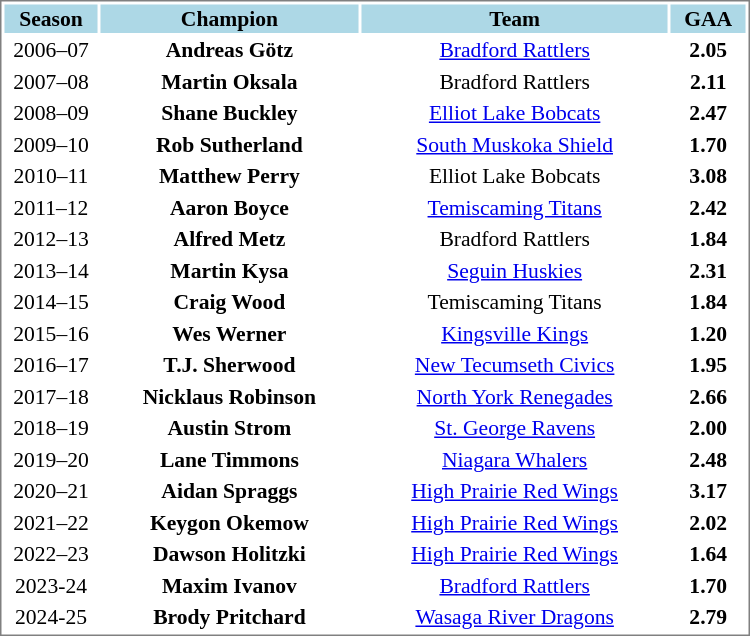<table cellpadding="1" width="500px" style="font-size: 90%; border: 1px solid gray; text-align:center">
<tr>
<th style="background: #ADD8E6;" width="60">Season</th>
<th style="background: #ADD8E6;"><strong>Champion</strong></th>
<th style="background: #ADD8E6;"><strong>Team</strong></th>
<th style="background: #ADD8E6;"><strong>GAA</strong></th>
</tr>
<tr>
<td>2006–07</td>
<td><strong>Andreas Götz</strong></td>
<td><a href='#'>Bradford Rattlers</a></td>
<td><strong>2.05</strong></td>
</tr>
<tr>
<td>2007–08</td>
<td><strong>Martin Oksala</strong></td>
<td>Bradford Rattlers</td>
<td><strong>2.11</strong></td>
</tr>
<tr>
<td>2008–09</td>
<td><strong>Shane Buckley</strong></td>
<td><a href='#'>Elliot Lake Bobcats</a></td>
<td><strong>2.47</strong></td>
</tr>
<tr>
<td>2009–10</td>
<td><strong>Rob Sutherland</strong></td>
<td><a href='#'>South Muskoka Shield</a></td>
<td><strong>1.70</strong></td>
</tr>
<tr>
<td>2010–11</td>
<td><strong>Matthew Perry</strong></td>
<td>Elliot Lake Bobcats</td>
<td><strong>3.08</strong></td>
</tr>
<tr>
<td>2011–12</td>
<td><strong>Aaron Boyce</strong></td>
<td><a href='#'>Temiscaming Titans</a></td>
<td><strong>2.42</strong></td>
</tr>
<tr>
<td>2012–13</td>
<td><strong>Alfred Metz</strong></td>
<td>Bradford Rattlers</td>
<td><strong>1.84</strong></td>
</tr>
<tr>
<td>2013–14</td>
<td><strong>Martin Kysa</strong></td>
<td><a href='#'>Seguin Huskies</a></td>
<td><strong>2.31</strong></td>
</tr>
<tr>
<td>2014–15</td>
<td><strong>Craig Wood</strong></td>
<td>Temiscaming Titans</td>
<td><strong>1.84</strong></td>
</tr>
<tr>
<td>2015–16</td>
<td><strong>Wes Werner</strong></td>
<td><a href='#'>Kingsville Kings</a></td>
<td><strong>1.20</strong></td>
</tr>
<tr>
<td>2016–17</td>
<td><strong>T.J. Sherwood</strong></td>
<td><a href='#'>New Tecumseth Civics</a></td>
<td><strong>1.95</strong></td>
</tr>
<tr>
<td>2017–18</td>
<td><strong>Nicklaus Robinson</strong></td>
<td><a href='#'>North York Renegades</a></td>
<td><strong>2.66</strong></td>
</tr>
<tr>
<td>2018–19</td>
<td><strong>Austin Strom</strong></td>
<td><a href='#'>St. George Ravens</a></td>
<td><strong>2.00</strong></td>
</tr>
<tr>
<td>2019–20</td>
<td><strong>Lane Timmons</strong></td>
<td><a href='#'>Niagara Whalers</a></td>
<td><strong>2.48</strong></td>
</tr>
<tr>
<td>2020–21</td>
<td><strong>Aidan Spraggs</strong></td>
<td><a href='#'>High Prairie Red Wings</a></td>
<td><strong>3.17</strong></td>
</tr>
<tr>
<td>2021–22</td>
<td><strong>Keygon Okemow</strong></td>
<td><a href='#'>High Prairie Red Wings</a></td>
<td><strong>2.02</strong></td>
</tr>
<tr>
<td>2022–23</td>
<td><strong>Dawson Holitzki</strong></td>
<td><a href='#'>High Prairie Red Wings</a></td>
<td><strong>1.64</strong></td>
</tr>
<tr>
<td>2023-24</td>
<td><strong>Maxim Ivanov</strong></td>
<td><a href='#'>Bradford Rattlers</a></td>
<td><strong>1.70</strong></td>
</tr>
<tr>
<td>2024-25</td>
<td><strong>Brody Pritchard</strong></td>
<td><a href='#'>Wasaga River Dragons</a></td>
<td><strong>2.79</strong></td>
</tr>
</table>
